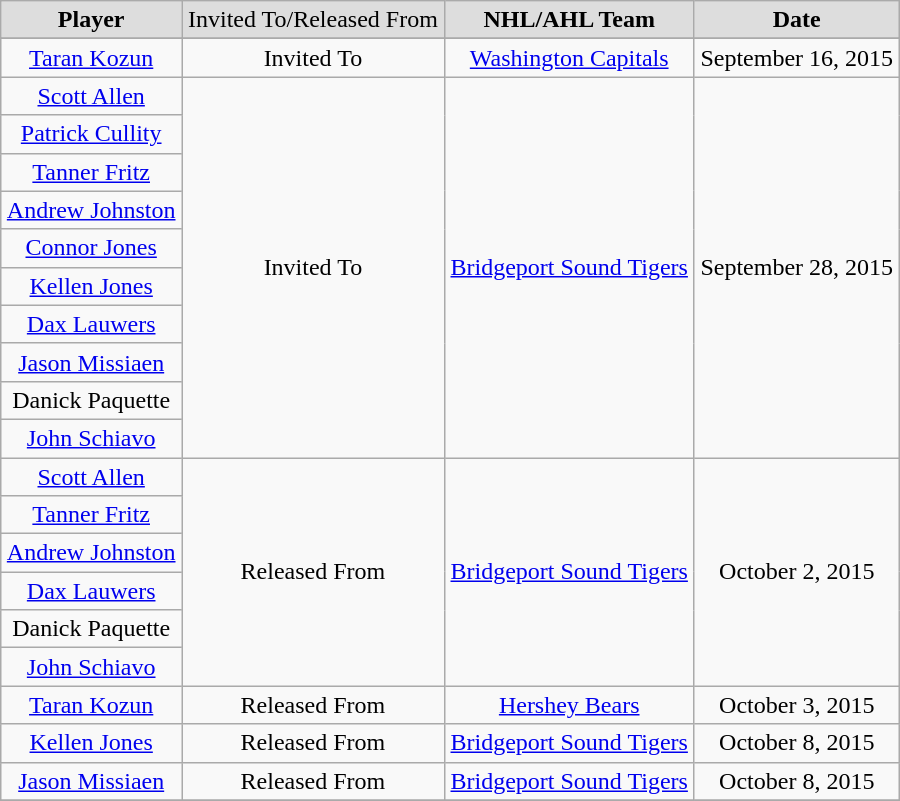<table class="wikitable" style="text-align: center; width: 600px; height: 40px;">
<tr align="center" bgcolor="#dddddd">
<td><strong>Player</strong></td>
<td>Invited To/Released From</td>
<td><strong>NHL/AHL Team</strong></td>
<td><strong>Date</strong></td>
</tr>
<tr>
</tr>
<tr>
<td><a href='#'>Taran Kozun</a></td>
<td>Invited To</td>
<td><a href='#'>Washington Capitals</a></td>
<td>September 16, 2015</td>
</tr>
<tr>
<td><a href='#'>Scott Allen</a></td>
<td rowspan="10">Invited To</td>
<td rowspan="10"><a href='#'>Bridgeport Sound Tigers</a></td>
<td rowspan="10">September 28, 2015</td>
</tr>
<tr>
<td><a href='#'>Patrick Cullity</a></td>
</tr>
<tr>
<td><a href='#'>Tanner Fritz</a></td>
</tr>
<tr>
<td><a href='#'>Andrew Johnston</a></td>
</tr>
<tr>
<td><a href='#'>Connor Jones</a></td>
</tr>
<tr>
<td><a href='#'>Kellen Jones</a></td>
</tr>
<tr>
<td><a href='#'>Dax Lauwers</a></td>
</tr>
<tr>
<td><a href='#'>Jason Missiaen</a></td>
</tr>
<tr>
<td>Danick Paquette</td>
</tr>
<tr>
<td><a href='#'>John Schiavo</a></td>
</tr>
<tr>
<td><a href='#'>Scott Allen</a></td>
<td rowspan="6">Released From</td>
<td rowspan="6"><a href='#'>Bridgeport Sound Tigers</a></td>
<td rowspan="6">October 2, 2015</td>
</tr>
<tr>
<td><a href='#'>Tanner Fritz</a></td>
</tr>
<tr>
<td><a href='#'>Andrew Johnston</a></td>
</tr>
<tr>
<td><a href='#'>Dax Lauwers</a></td>
</tr>
<tr>
<td>Danick Paquette</td>
</tr>
<tr>
<td><a href='#'>John Schiavo</a></td>
</tr>
<tr>
<td><a href='#'>Taran Kozun</a></td>
<td>Released From</td>
<td><a href='#'>Hershey Bears</a></td>
<td>October 3, 2015</td>
</tr>
<tr>
<td><a href='#'>Kellen Jones</a></td>
<td>Released From</td>
<td><a href='#'>Bridgeport Sound Tigers</a></td>
<td>October 8, 2015</td>
</tr>
<tr>
<td><a href='#'>Jason Missiaen</a></td>
<td>Released From</td>
<td><a href='#'>Bridgeport Sound Tigers</a></td>
<td>October 8, 2015</td>
</tr>
<tr>
</tr>
</table>
